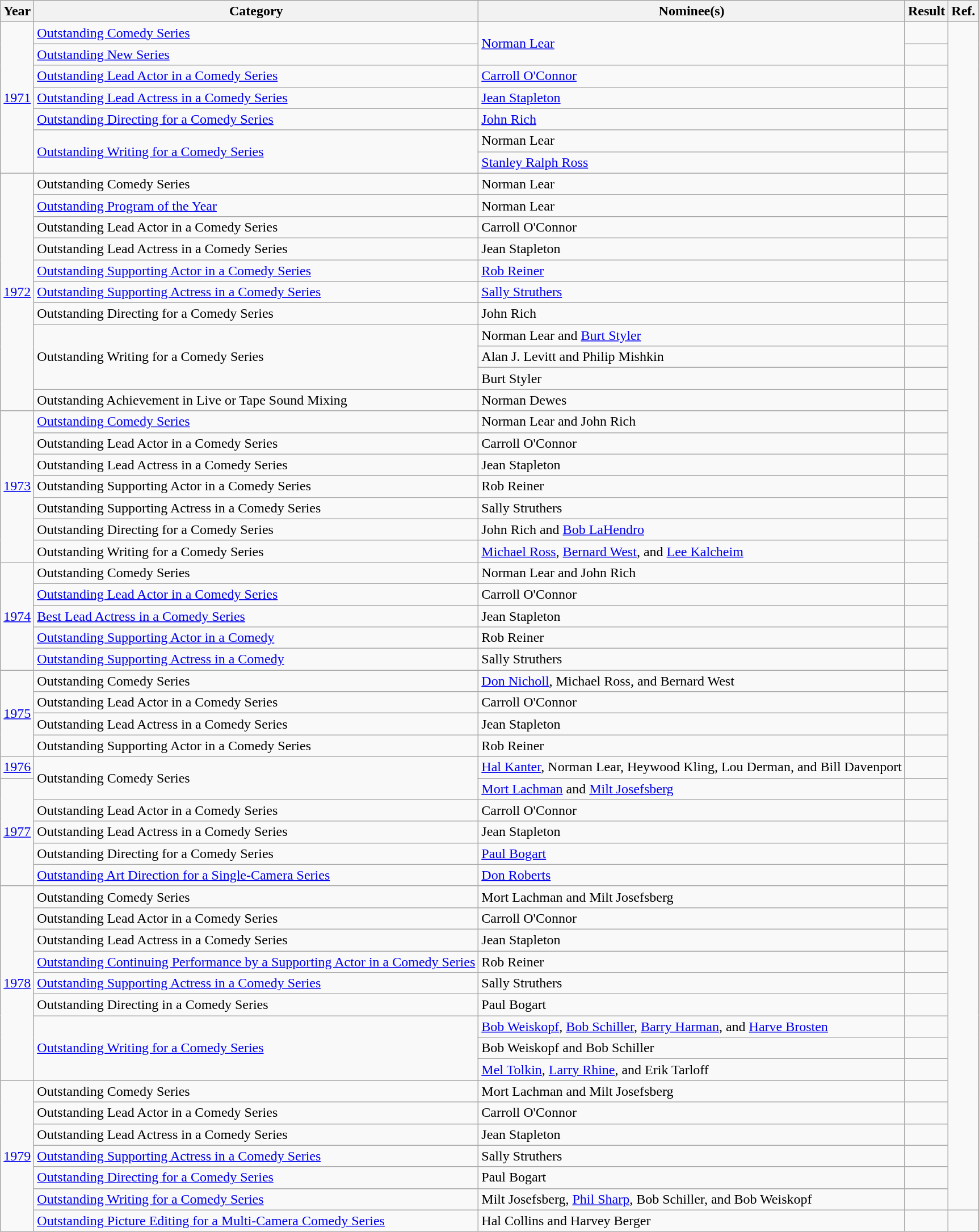<table class="wikitable">
<tr>
<th>Year</th>
<th>Category</th>
<th>Nominee(s)</th>
<th>Result</th>
<th>Ref.</th>
</tr>
<tr>
<td rowspan="7"><a href='#'>1971</a></td>
<td><a href='#'>Outstanding Comedy Series</a></td>
<td rowspan="2"><a href='#'>Norman Lear</a></td>
<td></td>
<td align="center" rowspan="55"></td>
</tr>
<tr>
<td><a href='#'>Outstanding New Series</a></td>
<td></td>
</tr>
<tr>
<td><a href='#'>Outstanding Lead Actor in a Comedy Series</a></td>
<td><a href='#'>Carroll O'Connor</a></td>
<td></td>
</tr>
<tr>
<td><a href='#'>Outstanding Lead Actress in a Comedy Series</a></td>
<td><a href='#'>Jean Stapleton</a></td>
<td></td>
</tr>
<tr>
<td><a href='#'>Outstanding Directing for a Comedy Series</a></td>
<td><a href='#'>John Rich</a> </td>
<td></td>
</tr>
<tr>
<td rowspan="2"><a href='#'>Outstanding Writing for a Comedy Series</a></td>
<td>Norman Lear </td>
<td></td>
</tr>
<tr>
<td><a href='#'>Stanley Ralph Ross</a> </td>
<td></td>
</tr>
<tr>
<td rowspan="11"><a href='#'>1972</a></td>
<td>Outstanding Comedy Series</td>
<td>Norman Lear</td>
<td></td>
</tr>
<tr>
<td><a href='#'>Outstanding Program of the Year</a></td>
<td>Norman Lear </td>
<td></td>
</tr>
<tr>
<td>Outstanding Lead Actor in a Comedy Series</td>
<td>Carroll O'Connor</td>
<td></td>
</tr>
<tr>
<td>Outstanding Lead Actress in a Comedy Series</td>
<td>Jean Stapleton</td>
<td></td>
</tr>
<tr>
<td><a href='#'>Outstanding Supporting Actor in a Comedy Series</a></td>
<td><a href='#'>Rob Reiner</a></td>
<td></td>
</tr>
<tr>
<td><a href='#'>Outstanding Supporting Actress in a Comedy Series</a></td>
<td><a href='#'>Sally Struthers</a></td>
<td></td>
</tr>
<tr>
<td>Outstanding Directing for a Comedy Series</td>
<td>John Rich </td>
<td></td>
</tr>
<tr>
<td rowspan="3">Outstanding Writing for a Comedy Series</td>
<td>Norman Lear and <a href='#'>Burt Styler</a> </td>
<td></td>
</tr>
<tr>
<td>Alan J. Levitt and Philip Mishkin </td>
<td></td>
</tr>
<tr>
<td>Burt Styler </td>
<td></td>
</tr>
<tr>
<td>Outstanding Achievement in Live or Tape Sound Mixing</td>
<td>Norman Dewes </td>
<td></td>
</tr>
<tr>
<td rowspan="7"><a href='#'>1973</a></td>
<td><a href='#'>Outstanding Comedy Series</a></td>
<td>Norman Lear and John Rich</td>
<td></td>
</tr>
<tr>
<td>Outstanding Lead Actor in a Comedy Series</td>
<td>Carroll O'Connor</td>
<td></td>
</tr>
<tr>
<td>Outstanding Lead Actress in a Comedy Series</td>
<td>Jean Stapleton</td>
<td></td>
</tr>
<tr>
<td>Outstanding Supporting Actor in a Comedy Series</td>
<td>Rob Reiner</td>
<td></td>
</tr>
<tr>
<td>Outstanding Supporting Actress in a Comedy Series</td>
<td>Sally Struthers</td>
<td></td>
</tr>
<tr>
<td>Outstanding Directing for a Comedy Series</td>
<td>John Rich and <a href='#'>Bob LaHendro</a> </td>
<td></td>
</tr>
<tr>
<td>Outstanding Writing for a Comedy Series</td>
<td><a href='#'>Michael Ross</a>, <a href='#'>Bernard West</a>, and <a href='#'>Lee Kalcheim</a> </td>
<td></td>
</tr>
<tr>
<td rowspan="5"><a href='#'>1974</a></td>
<td>Outstanding Comedy Series</td>
<td>Norman Lear and John Rich</td>
<td></td>
</tr>
<tr>
<td><a href='#'>Outstanding Lead Actor in a Comedy Series</a></td>
<td>Carroll O'Connor</td>
<td></td>
</tr>
<tr>
<td><a href='#'>Best Lead Actress in a Comedy Series</a></td>
<td>Jean Stapleton</td>
<td></td>
</tr>
<tr>
<td><a href='#'>Outstanding Supporting Actor in a Comedy</a></td>
<td>Rob Reiner </td>
<td></td>
</tr>
<tr>
<td><a href='#'>Outstanding Supporting Actress in a Comedy</a></td>
<td>Sally Struthers</td>
<td></td>
</tr>
<tr>
<td rowspan="4"><a href='#'>1975</a></td>
<td>Outstanding Comedy Series</td>
<td><a href='#'>Don Nicholl</a>, Michael Ross, and Bernard West</td>
<td></td>
</tr>
<tr>
<td>Outstanding Lead Actor in a Comedy Series</td>
<td>Carroll O'Connor</td>
<td></td>
</tr>
<tr>
<td>Outstanding Lead Actress in a Comedy Series</td>
<td>Jean Stapleton</td>
<td></td>
</tr>
<tr>
<td>Outstanding Supporting Actor in a Comedy Series</td>
<td>Rob Reiner</td>
<td></td>
</tr>
<tr>
<td><a href='#'>1976</a></td>
<td rowspan="2">Outstanding Comedy Series</td>
<td><a href='#'>Hal Kanter</a>, Norman Lear, Heywood Kling, Lou Derman, and Bill Davenport</td>
<td></td>
</tr>
<tr>
<td rowspan="5"><a href='#'>1977</a></td>
<td><a href='#'>Mort Lachman</a> and <a href='#'>Milt Josefsberg</a></td>
<td></td>
</tr>
<tr>
<td>Outstanding Lead Actor in a Comedy Series</td>
<td>Carroll O'Connor</td>
<td></td>
</tr>
<tr>
<td>Outstanding Lead Actress in a Comedy Series</td>
<td>Jean Stapleton</td>
<td></td>
</tr>
<tr>
<td>Outstanding Directing for a Comedy Series</td>
<td><a href='#'>Paul Bogart</a> </td>
<td></td>
</tr>
<tr>
<td><a href='#'>Outstanding Art Direction for a Single-Camera Series</a></td>
<td><a href='#'>Don Roberts</a> </td>
<td></td>
</tr>
<tr>
<td rowspan="9"><a href='#'>1978</a></td>
<td>Outstanding Comedy Series</td>
<td>Mort Lachman and Milt Josefsberg</td>
<td></td>
</tr>
<tr>
<td>Outstanding Lead Actor in a Comedy Series</td>
<td>Carroll O'Connor</td>
<td></td>
</tr>
<tr>
<td>Outstanding Lead Actress in a Comedy Series</td>
<td>Jean Stapleton </td>
<td></td>
</tr>
<tr>
<td><a href='#'>Outstanding Continuing Performance by a Supporting Actor in a Comedy Series</a></td>
<td>Rob Reiner</td>
<td></td>
</tr>
<tr>
<td><a href='#'>Outstanding Supporting Actress in a Comedy Series</a></td>
<td>Sally Struthers</td>
<td></td>
</tr>
<tr>
<td>Outstanding Directing in a Comedy Series</td>
<td>Paul Bogart </td>
<td></td>
</tr>
<tr>
<td rowspan="3"><a href='#'>Outstanding Writing for a Comedy Series</a></td>
<td><a href='#'>Bob Weiskopf</a>, <a href='#'>Bob Schiller</a>, <a href='#'>Barry Harman</a>, and <a href='#'>Harve Brosten</a> </td>
<td></td>
</tr>
<tr>
<td>Bob Weiskopf and Bob Schiller </td>
<td></td>
</tr>
<tr>
<td><a href='#'>Mel Tolkin</a>, <a href='#'>Larry Rhine</a>, and Erik Tarloff </td>
<td></td>
</tr>
<tr>
<td rowspan="7"><a href='#'>1979</a></td>
<td>Outstanding Comedy Series</td>
<td>Mort Lachman and Milt Josefsberg</td>
<td></td>
</tr>
<tr>
<td>Outstanding Lead Actor in a Comedy Series</td>
<td>Carroll O'Connor</td>
<td></td>
</tr>
<tr>
<td>Outstanding Lead Actress in a Comedy Series</td>
<td>Jean Stapleton</td>
<td></td>
</tr>
<tr>
<td><a href='#'>Outstanding Supporting Actress in a Comedy Series</a></td>
<td>Sally Struthers </td>
<td></td>
</tr>
<tr>
<td><a href='#'>Outstanding Directing for a Comedy Series</a></td>
<td>Paul Bogart </td>
<td></td>
</tr>
<tr>
<td><a href='#'>Outstanding Writing for a Comedy Series</a></td>
<td>Milt Josefsberg, <a href='#'>Phil Sharp</a>, Bob Schiller, and Bob Weiskopf </td>
<td></td>
</tr>
<tr>
<td><a href='#'>Outstanding Picture Editing for a Multi-Camera Comedy Series</a></td>
<td>Hal Collins and Harvey Berger </td>
<td></td>
<td align="center"></td>
</tr>
</table>
